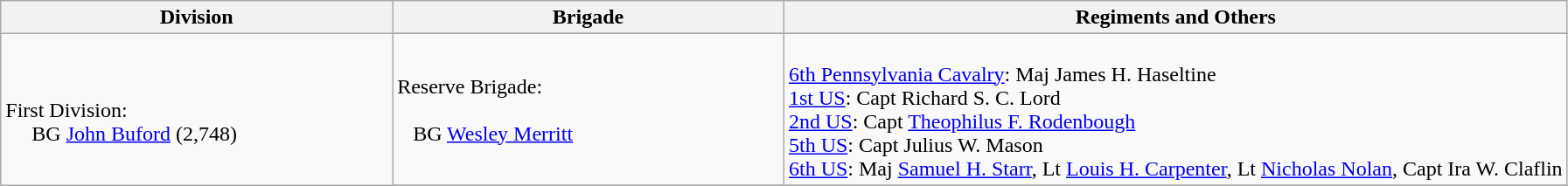<table class="wikitable">
<tr>
<th width=25%>Division</th>
<th width=25%>Brigade</th>
<th>Regiments and Others</th>
</tr>
<tr>
<td rowspan=3><br>First Division:
<br>    
BG <a href='#'>John Buford</a> (2,748)</td>
</tr>
<tr>
<td>Reserve Brigade:<br><br>  
BG <a href='#'>Wesley Merritt</a></td>
<td><br><a href='#'>6th Pennsylvania Cavalry</a>:
Maj James H. Haseltine
<br>
<a href='#'>1st US</a>:
Capt Richard S. C. Lord
<br>
<a href='#'>2nd US</a>:
Capt <a href='#'>Theophilus F. Rodenbough</a>
<br>
<a href='#'>5th US</a>:
Capt Julius W. Mason
<br>
<a href='#'>6th US</a>:
Maj <a href='#'>Samuel H. Starr</a>,
Lt <a href='#'>Louis H. Carpenter</a>,
Lt <a href='#'>Nicholas Nolan</a>,
Capt Ira W. Claflin</td>
</tr>
<tr>
</tr>
</table>
